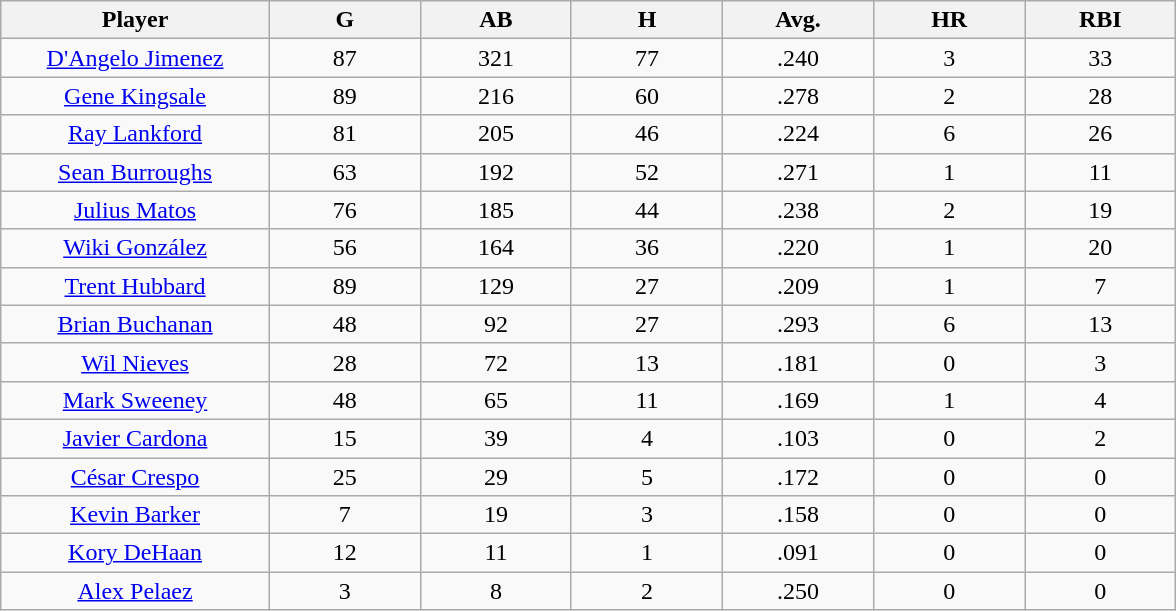<table class="wikitable sortable">
<tr>
<th bgcolor="#DDDDFF" width="16%">Player</th>
<th bgcolor="#DDDDFF" width="9%">G</th>
<th bgcolor="#DDDDFF" width="9%">AB</th>
<th bgcolor="#DDDDFF" width="9%">H</th>
<th bgcolor="#DDDDFF" width="9%">Avg.</th>
<th bgcolor="#DDDDFF" width="9%">HR</th>
<th bgcolor="#DDDDFF" width="9%">RBI</th>
</tr>
<tr align="center">
<td><a href='#'>D'Angelo Jimenez</a></td>
<td>87</td>
<td>321</td>
<td>77</td>
<td>.240</td>
<td>3</td>
<td>33</td>
</tr>
<tr align=center>
<td><a href='#'>Gene Kingsale</a></td>
<td>89</td>
<td>216</td>
<td>60</td>
<td>.278</td>
<td>2</td>
<td>28</td>
</tr>
<tr align=center>
<td><a href='#'>Ray Lankford</a></td>
<td>81</td>
<td>205</td>
<td>46</td>
<td>.224</td>
<td>6</td>
<td>26</td>
</tr>
<tr align=center>
<td><a href='#'>Sean Burroughs</a></td>
<td>63</td>
<td>192</td>
<td>52</td>
<td>.271</td>
<td>1</td>
<td>11</td>
</tr>
<tr align=center>
<td><a href='#'>Julius Matos</a></td>
<td>76</td>
<td>185</td>
<td>44</td>
<td>.238</td>
<td>2</td>
<td>19</td>
</tr>
<tr align=center>
<td><a href='#'>Wiki González</a></td>
<td>56</td>
<td>164</td>
<td>36</td>
<td>.220</td>
<td>1</td>
<td>20</td>
</tr>
<tr align=center>
<td><a href='#'>Trent Hubbard</a></td>
<td>89</td>
<td>129</td>
<td>27</td>
<td>.209</td>
<td>1</td>
<td>7</td>
</tr>
<tr align=center>
<td><a href='#'>Brian Buchanan</a></td>
<td>48</td>
<td>92</td>
<td>27</td>
<td>.293</td>
<td>6</td>
<td>13</td>
</tr>
<tr align=center>
<td><a href='#'>Wil Nieves</a></td>
<td>28</td>
<td>72</td>
<td>13</td>
<td>.181</td>
<td>0</td>
<td>3</td>
</tr>
<tr align=center>
<td><a href='#'>Mark Sweeney</a></td>
<td>48</td>
<td>65</td>
<td>11</td>
<td>.169</td>
<td>1</td>
<td>4</td>
</tr>
<tr align=center>
<td><a href='#'>Javier Cardona</a></td>
<td>15</td>
<td>39</td>
<td>4</td>
<td>.103</td>
<td>0</td>
<td>2</td>
</tr>
<tr align=center>
<td><a href='#'>César Crespo</a></td>
<td>25</td>
<td>29</td>
<td>5</td>
<td>.172</td>
<td>0</td>
<td>0</td>
</tr>
<tr align=center>
<td><a href='#'>Kevin Barker</a></td>
<td>7</td>
<td>19</td>
<td>3</td>
<td>.158</td>
<td>0</td>
<td>0</td>
</tr>
<tr align=center>
<td><a href='#'>Kory DeHaan</a></td>
<td>12</td>
<td>11</td>
<td>1</td>
<td>.091</td>
<td>0</td>
<td>0</td>
</tr>
<tr align=center>
<td><a href='#'>Alex Pelaez</a></td>
<td>3</td>
<td>8</td>
<td>2</td>
<td>.250</td>
<td>0</td>
<td>0</td>
</tr>
</table>
